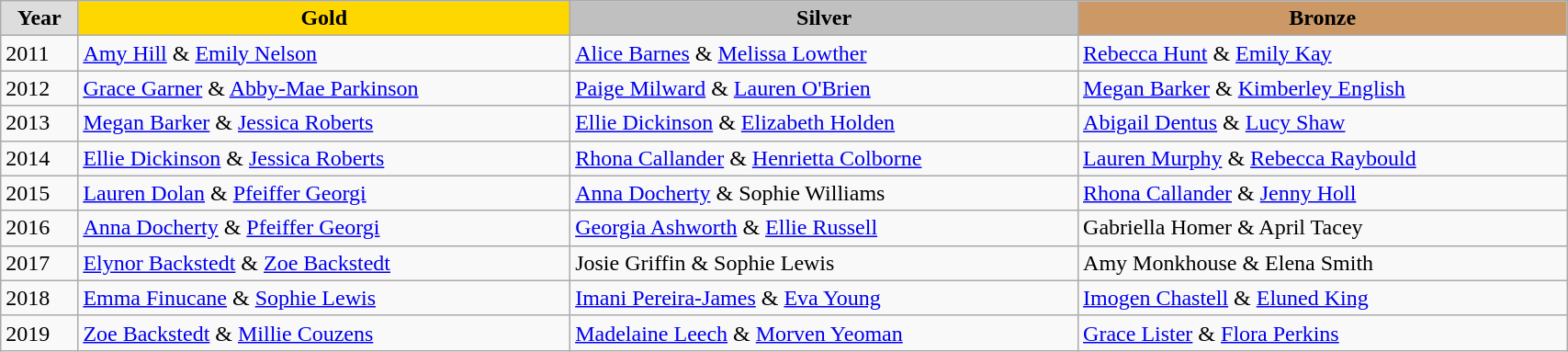<table class="wikitable" style="width: 90%; text-align:left;">
<tr>
<td style="background:#DDDDDD; font-weight:bold; text-align:center;">Year</td>
<td style="background:gold; font-weight:bold; text-align:center;">Gold</td>
<td style="background:silver; font-weight:bold; text-align:center;">Silver</td>
<td style="background:#cc9966; font-weight:bold; text-align:center;">Bronze</td>
</tr>
<tr>
<td>2011</td>
<td><a href='#'>Amy Hill</a> & <a href='#'>Emily Nelson</a></td>
<td><a href='#'>Alice Barnes</a> & <a href='#'>Melissa Lowther</a></td>
<td><a href='#'>Rebecca Hunt</a> & <a href='#'>Emily Kay</a></td>
</tr>
<tr>
<td>2012</td>
<td><a href='#'>Grace Garner</a> & <a href='#'>Abby-Mae Parkinson</a></td>
<td><a href='#'>Paige Milward</a> & <a href='#'>Lauren O'Brien</a></td>
<td><a href='#'>Megan Barker</a> & <a href='#'>Kimberley English</a></td>
</tr>
<tr>
<td>2013</td>
<td><a href='#'>Megan Barker</a> & <a href='#'>Jessica Roberts</a></td>
<td><a href='#'>Ellie Dickinson</a> & <a href='#'>Elizabeth Holden</a></td>
<td><a href='#'>Abigail Dentus</a> & <a href='#'>Lucy Shaw</a></td>
</tr>
<tr>
<td>2014</td>
<td><a href='#'>Ellie Dickinson</a> & <a href='#'>Jessica Roberts</a></td>
<td><a href='#'>Rhona Callander</a> & <a href='#'>Henrietta Colborne</a></td>
<td><a href='#'>Lauren Murphy</a> & <a href='#'>Rebecca Raybould</a></td>
</tr>
<tr>
<td>2015</td>
<td><a href='#'>Lauren Dolan</a> & <a href='#'>Pfeiffer Georgi</a></td>
<td><a href='#'>Anna Docherty</a> & Sophie Williams</td>
<td><a href='#'>Rhona Callander</a> & <a href='#'>Jenny Holl</a></td>
</tr>
<tr>
<td>2016</td>
<td><a href='#'>Anna Docherty</a> & <a href='#'>Pfeiffer Georgi</a></td>
<td><a href='#'>Georgia Ashworth</a> & <a href='#'>Ellie Russell</a></td>
<td>Gabriella Homer & April Tacey</td>
</tr>
<tr>
<td>2017</td>
<td><a href='#'>Elynor Backstedt</a> & <a href='#'>Zoe Backstedt</a></td>
<td>Josie Griffin & Sophie Lewis</td>
<td>Amy Monkhouse & Elena Smith</td>
</tr>
<tr>
<td>2018</td>
<td><a href='#'>Emma Finucane</a> & <a href='#'>Sophie Lewis</a></td>
<td><a href='#'>Imani Pereira-James</a> & <a href='#'>Eva Young</a></td>
<td><a href='#'>Imogen Chastell</a> & <a href='#'>Eluned King</a></td>
</tr>
<tr>
<td>2019</td>
<td><a href='#'>Zoe Backstedt</a> & <a href='#'>Millie Couzens</a></td>
<td><a href='#'>Madelaine Leech</a> & <a href='#'>Morven Yeoman</a></td>
<td><a href='#'>Grace Lister</a> & <a href='#'>Flora Perkins</a></td>
</tr>
</table>
